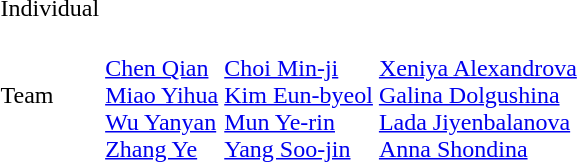<table>
<tr>
<td>Individual<br></td>
<td></td>
<td></td>
<td></td>
</tr>
<tr>
<td>Team<br></td>
<td><br><a href='#'>Chen Qian</a><br><a href='#'>Miao Yihua</a><br><a href='#'>Wu Yanyan</a><br><a href='#'>Zhang Ye</a></td>
<td><br><a href='#'>Choi Min-ji</a><br><a href='#'>Kim Eun-byeol</a><br><a href='#'>Mun Ye-rin</a><br><a href='#'>Yang Soo-jin</a></td>
<td><br><a href='#'>Xeniya Alexandrova</a><br><a href='#'>Galina Dolgushina</a><br><a href='#'>Lada Jiyenbalanova</a><br><a href='#'>Anna Shondina</a></td>
</tr>
</table>
